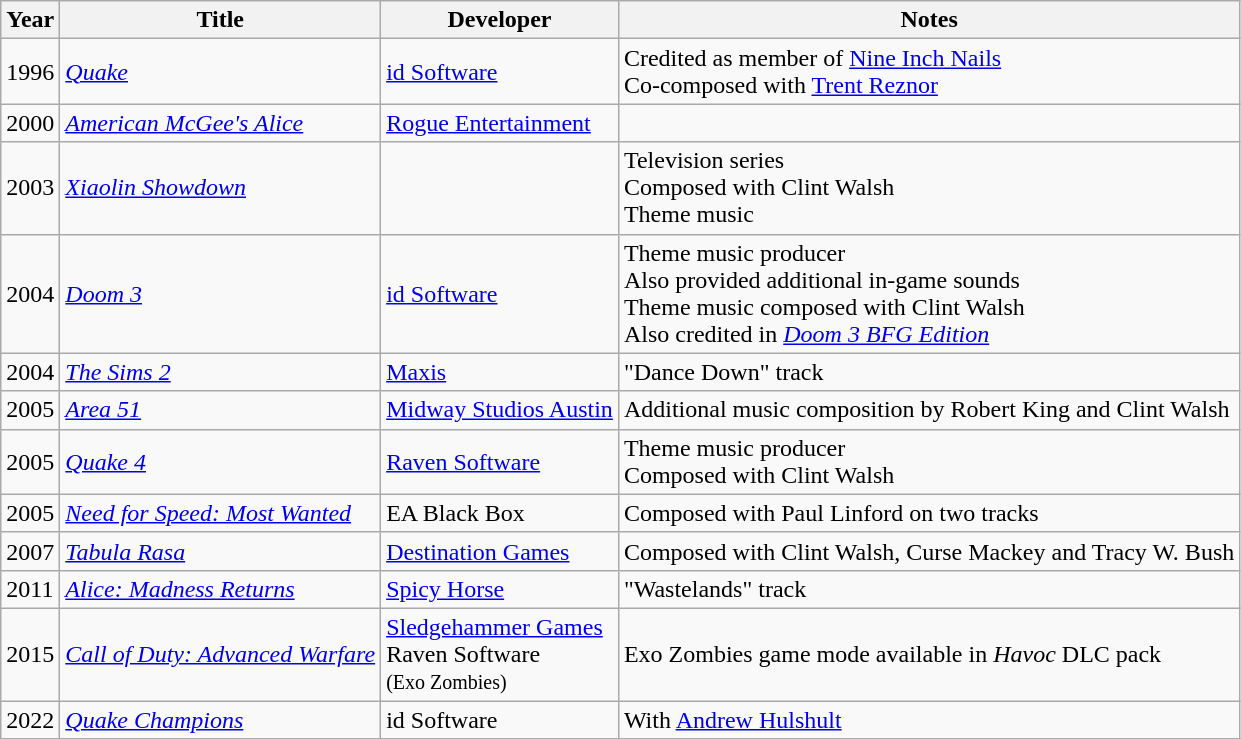<table class="wikitable">
<tr>
<th>Year</th>
<th>Title</th>
<th>Developer</th>
<th>Notes</th>
</tr>
<tr>
<td>1996</td>
<td><em><a href='#'>Quake</a></em></td>
<td><a href='#'>id Software</a></td>
<td>Credited as member of <a href='#'>Nine Inch Nails</a><br>Co-composed with <a href='#'>Trent Reznor</a></td>
</tr>
<tr>
<td>2000</td>
<td><em><a href='#'>American McGee's Alice</a></em></td>
<td><a href='#'>Rogue Entertainment</a></td>
<td></td>
</tr>
<tr>
<td>2003</td>
<td><em><a href='#'>Xiaolin Showdown</a></em></td>
<td></td>
<td>Television series<br>Composed with Clint Walsh<br>Theme music</td>
</tr>
<tr>
<td>2004</td>
<td><em><a href='#'>Doom 3</a></em></td>
<td><a href='#'>id Software</a></td>
<td>Theme music producer<br>Also provided additional in-game sounds<br>Theme music composed with Clint Walsh<br>Also credited in <em><a href='#'>Doom 3 BFG Edition</a></em></td>
</tr>
<tr>
<td>2004</td>
<td><em><a href='#'>The Sims 2</a></em></td>
<td><a href='#'>Maxis</a></td>
<td>"Dance Down" track</td>
</tr>
<tr>
<td>2005</td>
<td><em><a href='#'>Area 51</a></em></td>
<td><a href='#'>Midway Studios Austin</a></td>
<td>Additional music composition by Robert King and Clint Walsh</td>
</tr>
<tr>
<td>2005</td>
<td><em><a href='#'>Quake 4</a></em></td>
<td><a href='#'>Raven Software</a></td>
<td>Theme music producer<br> Composed with Clint Walsh</td>
</tr>
<tr>
<td>2005</td>
<td><em><a href='#'>Need for Speed: Most Wanted</a></em></td>
<td>EA Black Box</td>
<td>Composed with Paul Linford on two tracks</td>
</tr>
<tr>
<td>2007</td>
<td><em><a href='#'>Tabula Rasa</a></em></td>
<td><a href='#'>Destination Games</a></td>
<td>Composed with Clint Walsh, Curse Mackey and Tracy W. Bush</td>
</tr>
<tr>
<td>2011</td>
<td><em><a href='#'>Alice: Madness Returns</a></em></td>
<td><a href='#'>Spicy Horse</a></td>
<td>"Wastelands" track</td>
</tr>
<tr>
<td>2015</td>
<td><em><a href='#'>Call of Duty: Advanced Warfare</a></em></td>
<td><a href='#'>Sledgehammer Games</a><br>Raven Software<br><small>(Exo Zombies)</small></td>
<td>Exo Zombies game mode available in <em>Havoc</em> DLC pack</td>
</tr>
<tr>
<td>2022</td>
<td><em><a href='#'>Quake Champions</a></em></td>
<td>id Software</td>
<td>With <a href='#'>Andrew Hulshult</a></td>
</tr>
</table>
